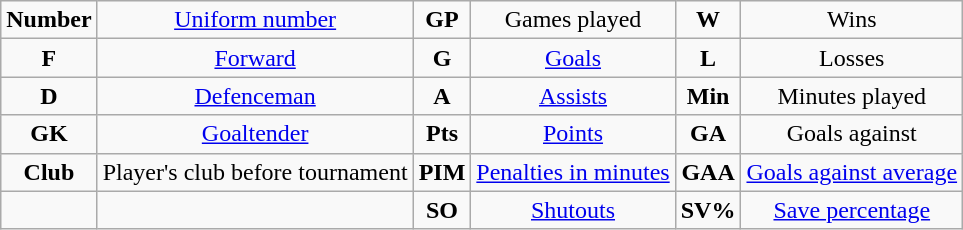<table class="wikitable" style="text-align: center">
<tr>
<td><strong>Number</strong></td>
<td><a href='#'>Uniform number</a></td>
<td><strong>GP</strong></td>
<td>Games played</td>
<td><strong>W</strong></td>
<td>Wins</td>
</tr>
<tr>
<td><strong>F</strong></td>
<td><a href='#'>Forward</a></td>
<td><strong>G</strong></td>
<td><a href='#'>Goals</a></td>
<td><strong>L</strong></td>
<td>Losses</td>
</tr>
<tr>
<td><strong>D</strong></td>
<td><a href='#'>Defenceman</a></td>
<td><strong>A</strong></td>
<td><a href='#'>Assists</a></td>
<td><strong>Min</strong></td>
<td>Minutes played</td>
</tr>
<tr>
<td><strong>GK</strong></td>
<td><a href='#'>Goaltender</a></td>
<td><strong>Pts</strong></td>
<td><a href='#'>Points</a></td>
<td><strong>GA</strong></td>
<td>Goals against</td>
</tr>
<tr>
<td><strong>Club</strong></td>
<td>Player's club before tournament</td>
<td><strong>PIM</strong></td>
<td><a href='#'>Penalties in minutes</a></td>
<td><strong>GAA</strong></td>
<td><a href='#'>Goals against average</a></td>
</tr>
<tr>
<td></td>
<td></td>
<td><strong>SO</strong></td>
<td><a href='#'>Shutouts</a></td>
<td><strong>SV%</strong></td>
<td><a href='#'>Save percentage</a></td>
</tr>
</table>
